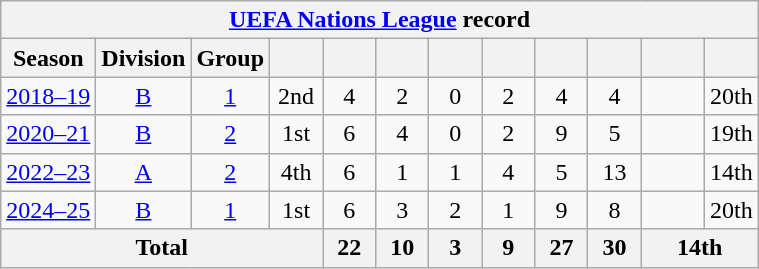<table class="wikitable" style="text-align: center;">
<tr>
<th colspan=12><a href='#'>UEFA Nations League</a> record</th>
</tr>
<tr>
<th>Season</th>
<th>Division</th>
<th>Group</th>
<th width=28></th>
<th width=28></th>
<th width=28></th>
<th width=28></th>
<th width=28></th>
<th width=28></th>
<th width=28></th>
<th width=35></th>
<th width=28></th>
</tr>
<tr>
<td><a href='#'>2018–19</a></td>
<td><a href='#'>B</a></td>
<td><a href='#'>1</a></td>
<td>2nd</td>
<td>4</td>
<td>2</td>
<td>0</td>
<td>2</td>
<td>4</td>
<td>4</td>
<td></td>
<td>20th</td>
</tr>
<tr>
<td><a href='#'>2020–21</a></td>
<td><a href='#'>B</a></td>
<td><a href='#'>2</a></td>
<td>1st</td>
<td>6</td>
<td>4</td>
<td>0</td>
<td>2</td>
<td>9</td>
<td>5</td>
<td></td>
<td>19th</td>
</tr>
<tr>
<td><a href='#'>2022–23</a></td>
<td><a href='#'>A</a></td>
<td><a href='#'>2</a></td>
<td>4th</td>
<td>6</td>
<td>1</td>
<td>1</td>
<td>4</td>
<td>5</td>
<td>13</td>
<td></td>
<td>14th</td>
</tr>
<tr>
<td><a href='#'>2024–25</a></td>
<td><a href='#'>B</a></td>
<td><a href='#'>1</a></td>
<td>1st</td>
<td>6</td>
<td>3</td>
<td>2</td>
<td>1</td>
<td>9</td>
<td>8</td>
<td></td>
<td>20th</td>
</tr>
<tr>
<th colspan=4>Total</th>
<th>22</th>
<th>10</th>
<th>3</th>
<th>9</th>
<th>27</th>
<th>30</th>
<th colspan=2>14th</th>
</tr>
</table>
